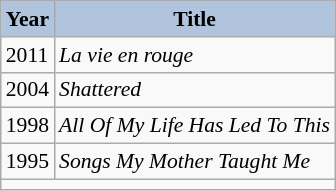<table class="wikitable" style="font-size:90%">
<tr style="text-align:center;">
<th style="background:#B0C4DE;">Year</th>
<th style="background:#B0C4DE;">Title</th>
</tr>
<tr>
<td>2011</td>
<td><em>La vie en rouge</em></td>
</tr>
<tr>
<td>2004</td>
<td><em>Shattered</em></td>
</tr>
<tr>
<td>1998</td>
<td><em>All Of My Life Has Led To This</em></td>
</tr>
<tr>
<td>1995</td>
<td><em>Songs My Mother Taught Me</em></td>
</tr>
<tr>
<td style="text-align:center;" colspan="2"></td>
</tr>
</table>
